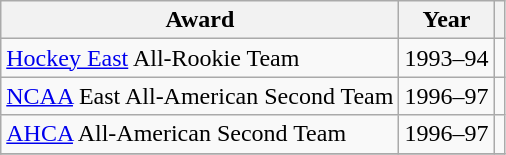<table class="wikitable">
<tr>
<th>Award</th>
<th>Year</th>
<th></th>
</tr>
<tr>
<td><a href='#'>Hockey East</a> All-Rookie Team</td>
<td>1993–94</td>
<td></td>
</tr>
<tr>
<td><a href='#'>NCAA</a> East All-American Second Team</td>
<td>1996–97</td>
<td></td>
</tr>
<tr>
<td><a href='#'>AHCA</a> All-American Second Team</td>
<td>1996–97</td>
<td></td>
</tr>
<tr>
</tr>
</table>
